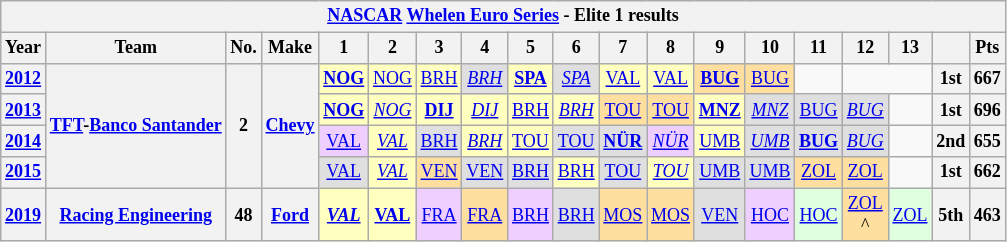<table class="wikitable" style="text-align:center; font-size:75%">
<tr>
<th colspan=21><a href='#'>NASCAR</a> <a href='#'>Whelen Euro Series</a> - Elite 1 results</th>
</tr>
<tr>
<th>Year</th>
<th>Team</th>
<th>No.</th>
<th>Make</th>
<th>1</th>
<th>2</th>
<th>3</th>
<th>4</th>
<th>5</th>
<th>6</th>
<th>7</th>
<th>8</th>
<th>9</th>
<th>10</th>
<th>11</th>
<th>12</th>
<th>13</th>
<th></th>
<th>Pts</th>
</tr>
<tr>
<th><a href='#'>2012</a></th>
<th rowspan=4><a href='#'>TFT</a>-<a href='#'>Banco Santander</a></th>
<th rowspan=4>2</th>
<th rowspan=4><a href='#'>Chevy</a></th>
<td style="background:#FFFFBF;"><strong><a href='#'>NOG</a></strong><br></td>
<td style="background:#FFFFBF;"><a href='#'>NOG</a><br></td>
<td style="background:#FFFFBF;"><a href='#'>BRH</a><br></td>
<td style="background:#DFDFDF;"><em><a href='#'>BRH</a></em><br></td>
<td style="background:#FFFFBF;"><strong><a href='#'>SPA</a></strong><br></td>
<td style="background:#DFDFDF;"><em><a href='#'>SPA</a></em><br></td>
<td style="background:#FFFFBF;"><a href='#'>VAL</a><br></td>
<td style="background:#FFFFBF;"><a href='#'>VAL</a><br></td>
<td style="background:#FFDF9F;"><strong><a href='#'>BUG</a></strong><br></td>
<td style="background:#FFDF9F;"><a href='#'>BUG</a><br></td>
<td></td>
<td colspan=2></td>
<th>1st</th>
<th>667</th>
</tr>
<tr>
<th><a href='#'>2013</a></th>
<td style="background:#FFFFBF;"><strong><a href='#'>NOG</a></strong><br></td>
<td style="background:#FFFFBF;"><em><a href='#'>NOG</a></em><br></td>
<td style="background:#FFFFBF;"><strong><a href='#'>DIJ</a></strong><br></td>
<td style="background:#FFFFBF;"><em><a href='#'>DIJ</a></em><br></td>
<td style="background:#FFFFBF;"><a href='#'>BRH</a><br></td>
<td style="background:#FFFFBF;"><em><a href='#'>BRH</a></em><br></td>
<td style="background:#FFDF9F;"><a href='#'>TOU</a><br></td>
<td style="background:#FFDF9F;"><a href='#'>TOU</a><br></td>
<td style="background:#FFFFBF;"><strong><a href='#'>MNZ</a></strong><br></td>
<td style="background:#DFDFDF;"><em><a href='#'>MNZ</a></em><br></td>
<td style="background:#DFDFDF;"><a href='#'>BUG</a><br></td>
<td style="background:#DFDFDF;"><em><a href='#'>BUG</a></em><br></td>
<td></td>
<th>1st</th>
<th>696</th>
</tr>
<tr>
<th><a href='#'>2014</a></th>
<td style="background:#EFCFFF;"><a href='#'>VAL</a><br></td>
<td style="background:#FFFFBF;"><em><a href='#'>VAL</a></em><br></td>
<td style="background:#DFDFDF;"><a href='#'>BRH</a><br></td>
<td style="background:#FFFFBF;"><em><a href='#'>BRH</a></em><br></td>
<td style="background:#FFFFBF;"><a href='#'>TOU</a><br></td>
<td style="background:#DFDFDF;"><a href='#'>TOU</a><br></td>
<td style="background:#DFDFDF;"><strong><a href='#'>NÜR</a></strong><br></td>
<td style="background:#EFCFFF;"><em><a href='#'>NÜR</a></em><br></td>
<td style="background:#FFFFBF;"><a href='#'>UMB</a><br></td>
<td style="background:#DFDFDF;"><em><a href='#'>UMB</a></em><br></td>
<td style="background:#DFDFDF;"><strong><a href='#'>BUG</a></strong><br></td>
<td style="background:#DFDFDF;"><em><a href='#'>BUG</a></em><br></td>
<td></td>
<th>2nd</th>
<th>655</th>
</tr>
<tr>
<th><a href='#'>2015</a></th>
<td style="background:#DFDFDF;"><a href='#'>VAL</a><br></td>
<td style="background:#FFFFBF;"><em><a href='#'>VAL</a></em><br></td>
<td style="background:#FFDF9F;"><a href='#'>VEN</a><br></td>
<td style="background:#DFDFDF;"><a href='#'>VEN</a><br></td>
<td style="background:#DFDFDF;"><a href='#'>BRH</a><br></td>
<td style="background:#FFFFBF;"><a href='#'>BRH</a><br></td>
<td style="background:#DFDFDF;"><a href='#'>TOU</a><br></td>
<td style="background:#FFFFBF;"><em><a href='#'>TOU</a></em><br></td>
<td style="background:#DFDFDF;"><a href='#'>UMB</a><br></td>
<td style="background:#DFDFDF;"><a href='#'>UMB</a><br></td>
<td style="background:#FFDF9F;"><a href='#'>ZOL</a><br></td>
<td style="background:#FFDF9F;"><a href='#'>ZOL</a><br></td>
<td></td>
<th>1st</th>
<th>662</th>
</tr>
<tr>
<th><a href='#'>2019</a></th>
<th><a href='#'>Racing Engineering</a></th>
<th>48</th>
<th><a href='#'>Ford</a></th>
<td style="background:#FFFFBF;"><strong><em><a href='#'>VAL</a></em></strong><br></td>
<td style="background:#FFFFBF;"><strong><a href='#'>VAL</a></strong><br></td>
<td style="background:#EFCFFF;"><a href='#'>FRA</a><br></td>
<td style="background:#FFDF9F;"><a href='#'>FRA</a><br></td>
<td style="background:#EFCFFF;"><a href='#'>BRH</a><br></td>
<td style="background:#DFDFDF;"><a href='#'>BRH</a><br></td>
<td style="background:#FFDF9F;"><a href='#'>MOS</a><br></td>
<td style="background:#FFDF9F;"><a href='#'>MOS</a><br></td>
<td style="background:#DFDFDF;"><a href='#'>VEN</a><br></td>
<td style="background:#EFCFFF;"><a href='#'>HOC</a><br></td>
<td style="background:#DFFFDF;"><a href='#'>HOC</a><br></td>
<td style="background:#FFDF9F;"><a href='#'>ZOL</a><br>^</td>
<td style="background:#DFFFDF;"><a href='#'>ZOL</a><br></td>
<th>5th</th>
<th>463</th>
</tr>
</table>
